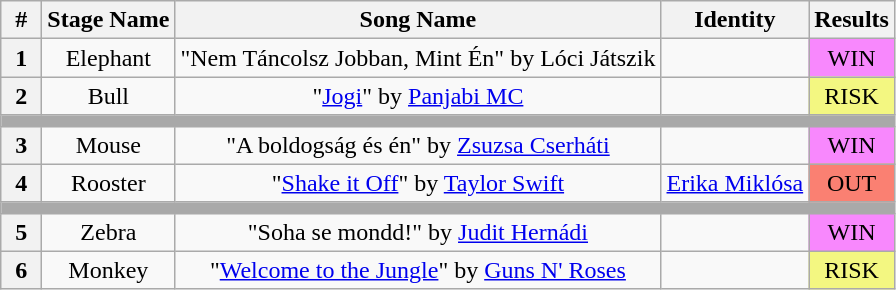<table class="wikitable" style="text-align:center">
<tr>
<th style="width:20px">#</th>
<th>Stage Name</th>
<th>Song Name</th>
<th>Identity</th>
<th>Results</th>
</tr>
<tr>
<th>1</th>
<td>Elephant</td>
<td>"Nem Táncolsz Jobban, Mint Én" by Lóci Játszik</td>
<td></td>
<td bgcolor="#f888fd">WIN</td>
</tr>
<tr>
<th>2</th>
<td>Bull</td>
<td>"<a href='#'>Jogi</a>" by <a href='#'>Panjabi MC</a></td>
<td></td>
<td bgcolor="#f3f781">RISK</td>
</tr>
<tr>
<th ! colspan="5" style="background:darkgrey"></th>
</tr>
<tr>
<th>3</th>
<td>Mouse</td>
<td>"A boldogság és én" by <a href='#'>Zsuzsa Cserháti</a></td>
<td></td>
<td bgcolor="#f888fd">WIN</td>
</tr>
<tr>
<th>4</th>
<td>Rooster</td>
<td>"<a href='#'>Shake it Off</a>" by <a href='#'>Taylor Swift</a></td>
<td><a href='#'>Erika Miklósa</a></td>
<td bgcolor="salmon">OUT</td>
</tr>
<tr>
<th ! colspan="5" style="background:darkgrey"></th>
</tr>
<tr>
<th>5</th>
<td>Zebra</td>
<td>"Soha se mondd!" by <a href='#'>Judit Hernádi</a></td>
<td></td>
<td bgcolor="#f888fd">WIN</td>
</tr>
<tr>
<th>6</th>
<td>Monkey</td>
<td>"<a href='#'>Welcome to the Jungle</a>" by <a href='#'>Guns N' Roses</a></td>
<td></td>
<td bgcolor="#f3f781">RISK</td>
</tr>
</table>
